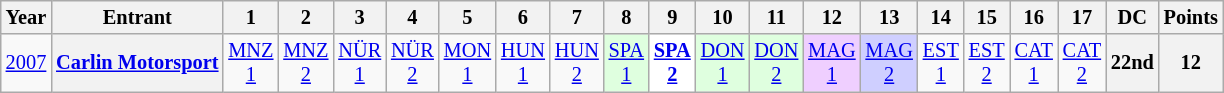<table class="wikitable" style="text-align:center; font-size:85%">
<tr>
<th>Year</th>
<th>Entrant</th>
<th>1</th>
<th>2</th>
<th>3</th>
<th>4</th>
<th>5</th>
<th>6</th>
<th>7</th>
<th>8</th>
<th>9</th>
<th>10</th>
<th>11</th>
<th>12</th>
<th>13</th>
<th>14</th>
<th>15</th>
<th>16</th>
<th>17</th>
<th>DC</th>
<th>Points</th>
</tr>
<tr>
<td><a href='#'>2007</a></td>
<th nowrap><a href='#'>Carlin Motorsport</a></th>
<td><a href='#'>MNZ<br>1</a></td>
<td><a href='#'>MNZ<br>2</a></td>
<td><a href='#'>NÜR<br>1</a></td>
<td><a href='#'>NÜR<br>2</a></td>
<td><a href='#'>MON<br>1</a></td>
<td><a href='#'>HUN<br>1</a></td>
<td><a href='#'>HUN<br>2</a></td>
<td style="background:#DFFFDF;"><a href='#'>SPA<br>1</a><br></td>
<td style="background:#FFFFFF;"><strong><a href='#'>SPA<br>2</a></strong><br></td>
<td style="background:#DFFFDF;"><a href='#'>DON<br>1</a><br></td>
<td style="background:#DFFFDF;"><a href='#'>DON<br>2</a><br></td>
<td style="background:#EFCFFF;"><a href='#'>MAG<br>1</a><br></td>
<td style="background:#CFCFFF;"><a href='#'>MAG<br>2</a><br></td>
<td><a href='#'>EST<br>1</a></td>
<td><a href='#'>EST<br>2</a></td>
<td><a href='#'>CAT<br>1</a></td>
<td><a href='#'>CAT<br>2</a></td>
<th>22nd</th>
<th>12</th>
</tr>
</table>
